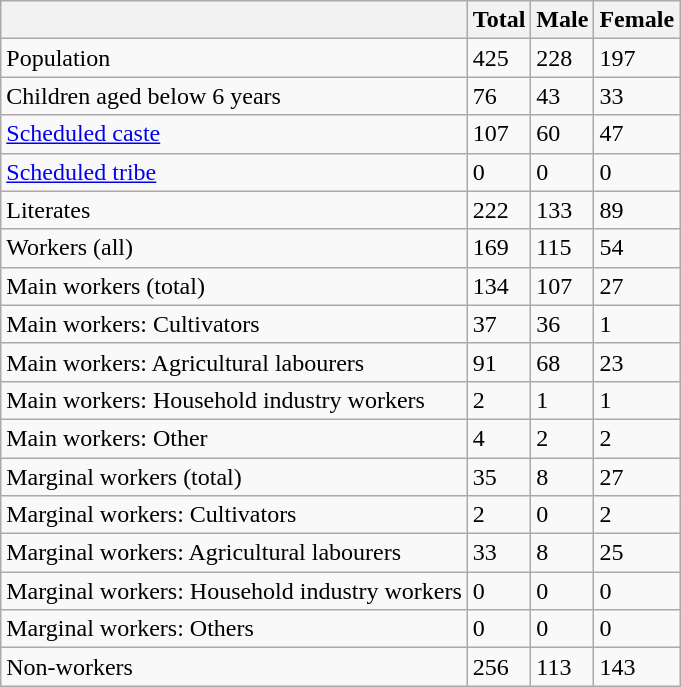<table class="wikitable sortable">
<tr>
<th></th>
<th>Total</th>
<th>Male</th>
<th>Female</th>
</tr>
<tr>
<td>Population</td>
<td>425</td>
<td>228</td>
<td>197</td>
</tr>
<tr>
<td>Children aged below 6 years</td>
<td>76</td>
<td>43</td>
<td>33</td>
</tr>
<tr>
<td><a href='#'>Scheduled caste</a></td>
<td>107</td>
<td>60</td>
<td>47</td>
</tr>
<tr>
<td><a href='#'>Scheduled tribe</a></td>
<td>0</td>
<td>0</td>
<td>0</td>
</tr>
<tr>
<td>Literates</td>
<td>222</td>
<td>133</td>
<td>89</td>
</tr>
<tr>
<td>Workers (all)</td>
<td>169</td>
<td>115</td>
<td>54</td>
</tr>
<tr>
<td>Main workers (total)</td>
<td>134</td>
<td>107</td>
<td>27</td>
</tr>
<tr>
<td>Main workers: Cultivators</td>
<td>37</td>
<td>36</td>
<td>1</td>
</tr>
<tr>
<td>Main workers: Agricultural labourers</td>
<td>91</td>
<td>68</td>
<td>23</td>
</tr>
<tr>
<td>Main workers: Household industry workers</td>
<td>2</td>
<td>1</td>
<td>1</td>
</tr>
<tr>
<td>Main workers: Other</td>
<td>4</td>
<td>2</td>
<td>2</td>
</tr>
<tr>
<td>Marginal workers (total)</td>
<td>35</td>
<td>8</td>
<td>27</td>
</tr>
<tr>
<td>Marginal workers: Cultivators</td>
<td>2</td>
<td>0</td>
<td>2</td>
</tr>
<tr>
<td>Marginal workers: Agricultural labourers</td>
<td>33</td>
<td>8</td>
<td>25</td>
</tr>
<tr>
<td>Marginal workers: Household industry workers</td>
<td>0</td>
<td>0</td>
<td>0</td>
</tr>
<tr>
<td>Marginal workers: Others</td>
<td>0</td>
<td>0</td>
<td>0</td>
</tr>
<tr>
<td>Non-workers</td>
<td>256</td>
<td>113</td>
<td>143</td>
</tr>
</table>
